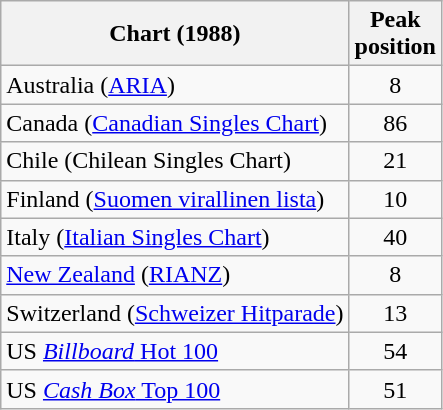<table class="wikitable sortable">
<tr>
<th align="left">Chart (1988)</th>
<th align="left">Peak<br>position</th>
</tr>
<tr>
<td align="left">Australia (<a href='#'>ARIA</a>)</td>
<td align="center">8</td>
</tr>
<tr>
<td align="left">Canada (<a href='#'>Canadian Singles Chart</a>)</td>
<td align="center">86</td>
</tr>
<tr>
<td align="left">Chile (Chilean Singles Chart)</td>
<td align="center">21</td>
</tr>
<tr>
<td align="left">Finland (<a href='#'>Suomen virallinen lista</a>)</td>
<td align="center">10</td>
</tr>
<tr>
<td align="left">Italy (<a href='#'>Italian Singles Chart</a>)</td>
<td align="center">40</td>
</tr>
<tr>
<td align="left"><a href='#'>New Zealand</a> (<a href='#'>RIANZ</a>)</td>
<td align="center">8</td>
</tr>
<tr>
<td align="left">Switzerland (<a href='#'>Schweizer Hitparade</a>)</td>
<td align="center">13</td>
</tr>
<tr>
<td align="left">US <a href='#'><em>Billboard</em> Hot 100</a></td>
<td align="center">54</td>
</tr>
<tr>
<td align="left">US <a href='#'><em>Cash Box</em> Top 100</a></td>
<td align="center">51</td>
</tr>
</table>
